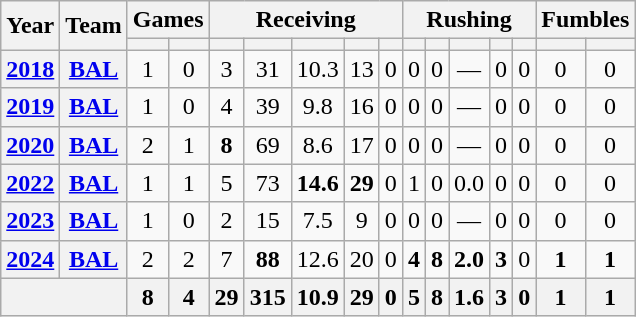<table class="wikitable" style="text-align:center;">
<tr>
<th rowspan="2">Year</th>
<th rowspan="2">Team</th>
<th colspan="2">Games</th>
<th colspan="5">Receiving</th>
<th colspan="5">Rushing</th>
<th colspan="2">Fumbles</th>
</tr>
<tr>
<th></th>
<th></th>
<th></th>
<th></th>
<th></th>
<th></th>
<th></th>
<th></th>
<th></th>
<th></th>
<th></th>
<th></th>
<th></th>
<th></th>
</tr>
<tr>
<th><a href='#'>2018</a></th>
<th><a href='#'>BAL</a></th>
<td>1</td>
<td>0</td>
<td>3</td>
<td>31</td>
<td>10.3</td>
<td>13</td>
<td>0</td>
<td>0</td>
<td>0</td>
<td>—</td>
<td>0</td>
<td>0</td>
<td>0</td>
<td>0</td>
</tr>
<tr>
<th><a href='#'>2019</a></th>
<th><a href='#'>BAL</a></th>
<td>1</td>
<td>0</td>
<td>4</td>
<td>39</td>
<td>9.8</td>
<td>16</td>
<td>0</td>
<td>0</td>
<td>0</td>
<td>—</td>
<td>0</td>
<td>0</td>
<td>0</td>
<td>0</td>
</tr>
<tr>
<th><a href='#'>2020</a></th>
<th><a href='#'>BAL</a></th>
<td>2</td>
<td>1</td>
<td><strong>8</strong></td>
<td>69</td>
<td>8.6</td>
<td>17</td>
<td>0</td>
<td>0</td>
<td>0</td>
<td>—</td>
<td>0</td>
<td>0</td>
<td>0</td>
<td>0</td>
</tr>
<tr>
<th><a href='#'>2022</a></th>
<th><a href='#'>BAL</a></th>
<td>1</td>
<td>1</td>
<td>5</td>
<td>73</td>
<td><strong>14.6</strong></td>
<td><strong>29</strong></td>
<td>0</td>
<td>1</td>
<td>0</td>
<td>0.0</td>
<td>0</td>
<td>0</td>
<td>0</td>
<td>0</td>
</tr>
<tr>
<th><a href='#'>2023</a></th>
<th><a href='#'>BAL</a></th>
<td>1</td>
<td>0</td>
<td>2</td>
<td>15</td>
<td>7.5</td>
<td>9</td>
<td>0</td>
<td>0</td>
<td>0</td>
<td>—</td>
<td>0</td>
<td>0</td>
<td>0</td>
<td>0</td>
</tr>
<tr>
<th><a href='#'>2024</a></th>
<th><a href='#'>BAL</a></th>
<td>2</td>
<td>2</td>
<td>7</td>
<td><strong>88</strong></td>
<td>12.6</td>
<td>20</td>
<td>0</td>
<td><strong>4</strong></td>
<td><strong>8</strong></td>
<td><strong>2.0</strong></td>
<td><strong>3</strong></td>
<td>0</td>
<td><strong>1</strong></td>
<td><strong>1</strong></td>
</tr>
<tr>
<th colspan="2"></th>
<th>8</th>
<th>4</th>
<th>29</th>
<th>315</th>
<th>10.9</th>
<th>29</th>
<th>0</th>
<th>5</th>
<th>8</th>
<th>1.6</th>
<th>3</th>
<th>0</th>
<th>1</th>
<th>1</th>
</tr>
</table>
